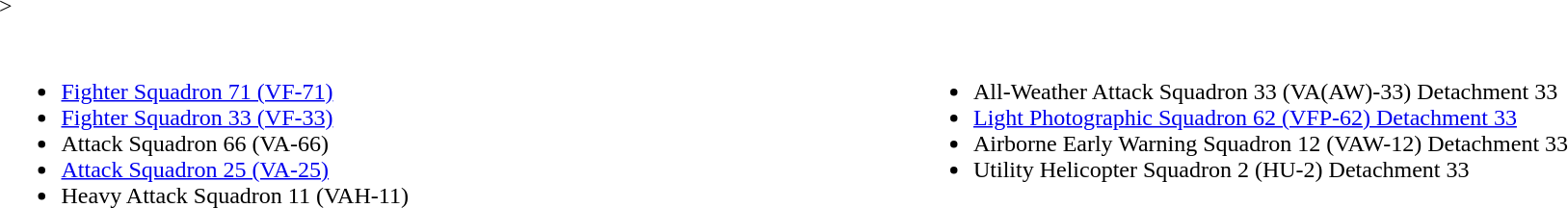<table width="100%">>
<tr>
<th colspan=2></th>
</tr>
<tr>
<td width="50%" valign="top"><br><ul><li><a href='#'>Fighter Squadron 71 (VF-71)</a></li><li><a href='#'>Fighter Squadron 33 (VF-33)</a></li><li>Attack Squadron 66 (VA-66)</li><li><a href='#'>Attack Squadron 25 (VA-25)</a></li><li>Heavy Attack Squadron 11 (VAH-11)</li></ul></td>
<td width="50%" valign="top"><br><ul><li>All-Weather Attack Squadron 33 (VA(AW)-33) Detachment 33</li><li><a href='#'>Light Photographic Squadron 62 (VFP-62) Detachment 33</a></li><li>Airborne Early Warning Squadron 12 (VAW-12) Detachment 33</li><li>Utility Helicopter Squadron 2 (HU-2) Detachment 33</li></ul></td>
</tr>
</table>
